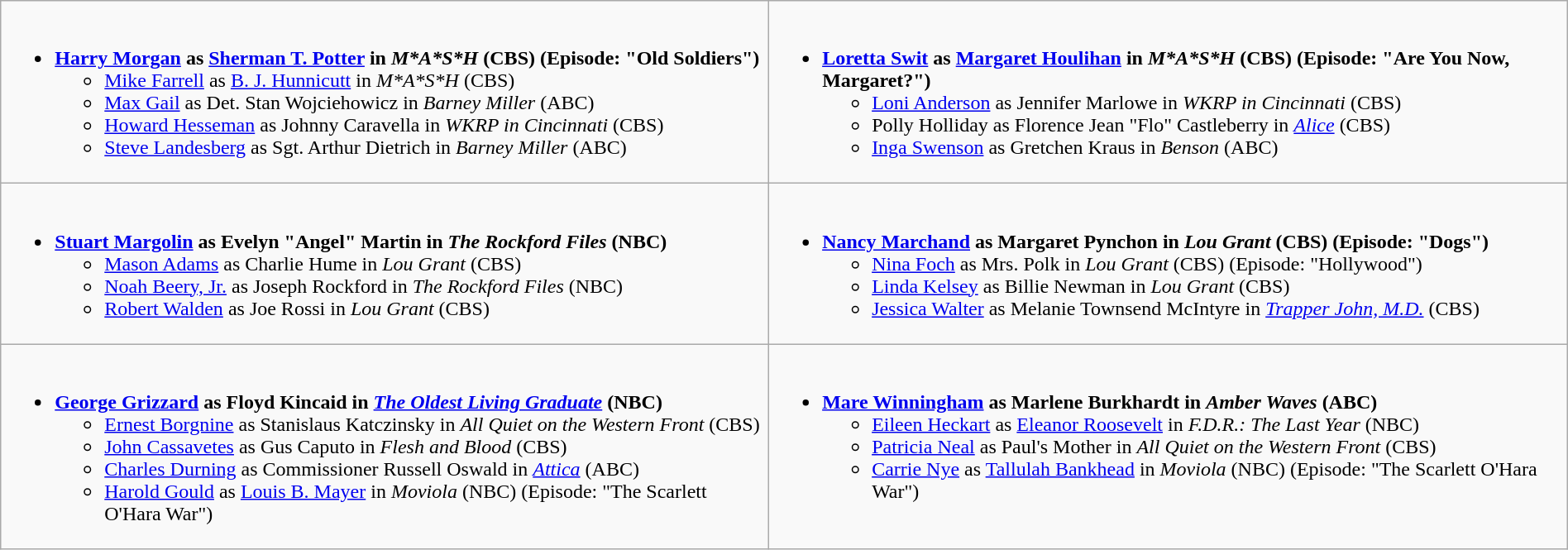<table class=wikitable width="100%">
<tr>
<td style="vertical-align:top;"><br><ul><li><strong><a href='#'>Harry Morgan</a> as <a href='#'>Sherman T. Potter</a> in <em>M*A*S*H</em> (CBS) (Episode: "Old Soldiers")</strong><ul><li><a href='#'>Mike Farrell</a> as <a href='#'>B. J. Hunnicutt</a> in <em>M*A*S*H</em> (CBS)</li><li><a href='#'>Max Gail</a> as Det. Stan Wojciehowicz in <em>Barney Miller</em> (ABC)</li><li><a href='#'>Howard Hesseman</a> as Johnny Caravella in <em>WKRP in Cincinnati</em> (CBS)</li><li><a href='#'>Steve Landesberg</a> as Sgt. Arthur Dietrich in <em>Barney Miller</em> (ABC)</li></ul></li></ul></td>
<td style="vertical-align:top;"><br><ul><li><strong><a href='#'>Loretta Swit</a> as <a href='#'>Margaret Houlihan</a> in <em>M*A*S*H</em> (CBS) (Episode: "Are You Now, Margaret?")</strong><ul><li><a href='#'>Loni Anderson</a> as Jennifer Marlowe in <em>WKRP in Cincinnati</em> (CBS)</li><li>Polly Holliday as Florence Jean "Flo" Castleberry in <em><a href='#'>Alice</a></em> (CBS)</li><li><a href='#'>Inga Swenson</a> as Gretchen Kraus in <em>Benson</em> (ABC)</li></ul></li></ul></td>
</tr>
<tr>
<td style="vertical-align:top;"><br><ul><li><strong><a href='#'>Stuart Margolin</a> as Evelyn "Angel" Martin in <em>The Rockford Files</em> (NBC)</strong><ul><li><a href='#'>Mason Adams</a> as Charlie Hume in <em>Lou Grant</em> (CBS)</li><li><a href='#'>Noah Beery, Jr.</a> as Joseph Rockford in <em>The Rockford Files</em> (NBC)</li><li><a href='#'>Robert Walden</a> as Joe Rossi in <em>Lou Grant</em> (CBS)</li></ul></li></ul></td>
<td style="vertical-align:top;"><br><ul><li><strong><a href='#'>Nancy Marchand</a> as Margaret Pynchon in <em>Lou Grant</em> (CBS) (Episode: "Dogs")</strong><ul><li><a href='#'>Nina Foch</a> as Mrs. Polk in <em>Lou Grant</em> (CBS) (Episode: "Hollywood")</li><li><a href='#'>Linda Kelsey</a> as Billie Newman in <em>Lou Grant</em> (CBS)</li><li><a href='#'>Jessica Walter</a> as Melanie Townsend McIntyre in <em><a href='#'>Trapper John, M.D.</a></em> (CBS)</li></ul></li></ul></td>
</tr>
<tr>
<td style="vertical-align:top;"><br><ul><li><strong><a href='#'>George Grizzard</a> as Floyd Kincaid in <em><a href='#'>The Oldest Living Graduate</a></em> (NBC)</strong><ul><li><a href='#'>Ernest Borgnine</a> as Stanislaus Katczinsky in <em>All Quiet on the Western Front</em> (CBS)</li><li><a href='#'>John Cassavetes</a> as Gus Caputo in <em>Flesh and Blood</em> (CBS)</li><li><a href='#'>Charles Durning</a> as Commissioner Russell Oswald in <em><a href='#'>Attica</a></em> (ABC)</li><li><a href='#'>Harold Gould</a> as <a href='#'>Louis B. Mayer</a> in <em>Moviola</em> (NBC) (Episode: "The Scarlett O'Hara War")</li></ul></li></ul></td>
<td style="vertical-align:top;"><br><ul><li><strong><a href='#'>Mare Winningham</a> as Marlene Burkhardt in <em>Amber Waves</em> (ABC)</strong><ul><li><a href='#'>Eileen Heckart</a> as <a href='#'>Eleanor Roosevelt</a> in <em>F.D.R.: The Last Year</em> (NBC)</li><li><a href='#'>Patricia Neal</a> as Paul's Mother in <em>All Quiet on the Western Front</em> (CBS)</li><li><a href='#'>Carrie Nye</a> as <a href='#'>Tallulah Bankhead</a> in <em>Moviola</em> (NBC) (Episode: "The Scarlett O'Hara War")</li></ul></li></ul></td>
</tr>
</table>
